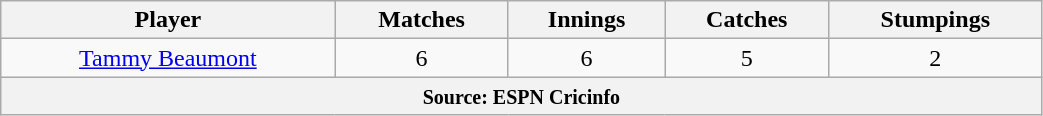<table class="wikitable" style="text-align:center; width:55%;">
<tr>
<th>Player</th>
<th>Matches</th>
<th>Innings</th>
<th>Catches</th>
<th>Stumpings</th>
</tr>
<tr>
<td><a href='#'>Tammy Beaumont</a></td>
<td>6</td>
<td>6</td>
<td>5</td>
<td>2</td>
</tr>
<tr>
<th colspan="5"><small>Source: ESPN Cricinfo </small></th>
</tr>
</table>
